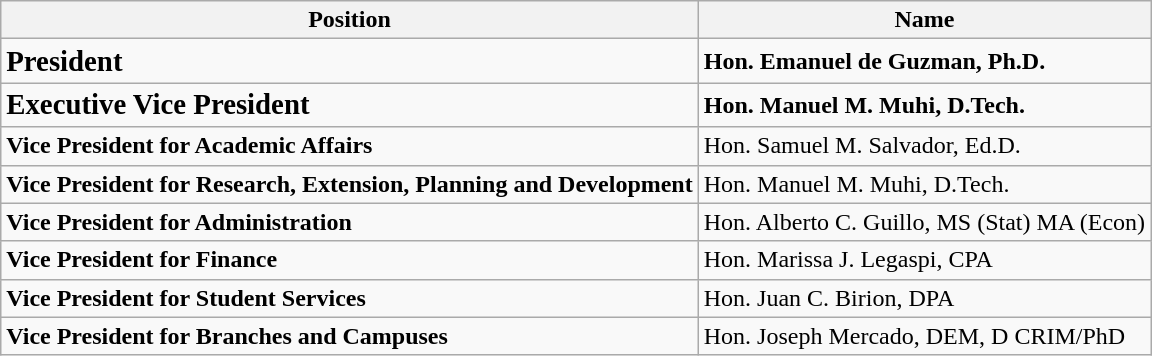<table class="wikitable">
<tr>
<th>Position</th>
<th>Name</th>
</tr>
<tr>
<td><big><strong>President</strong></big></td>
<td><strong>Hon. Emanuel de Guzman, Ph.D.</strong></td>
</tr>
<tr>
<td><big><strong>Executive Vice President</strong></big></td>
<td><strong>Hon. Manuel M. Muhi, D.Tech.</strong></td>
</tr>
<tr>
<td><strong>Vice President for Academic Affairs</strong></td>
<td>Hon. Samuel M. Salvador, Ed.D.</td>
</tr>
<tr>
<td><strong>Vice President for Research, Extension, Planning and Development</strong></td>
<td>Hon. Manuel M. Muhi, D.Tech.</td>
</tr>
<tr>
<td><strong>Vice President for Administration</strong></td>
<td>Hon. Alberto C. Guillo, MS (Stat) MA (Econ)</td>
</tr>
<tr>
<td><strong>Vice President for Finance</strong></td>
<td>Hon. Marissa J. Legaspi, CPA</td>
</tr>
<tr>
<td><strong>Vice President for Student Services</strong></td>
<td>Hon. Juan C. Birion, DPA</td>
</tr>
<tr>
<td><strong>Vice President for Branches and Campuses</strong></td>
<td>Hon. Joseph Mercado, DEM, D CRIM/PhD</td>
</tr>
</table>
